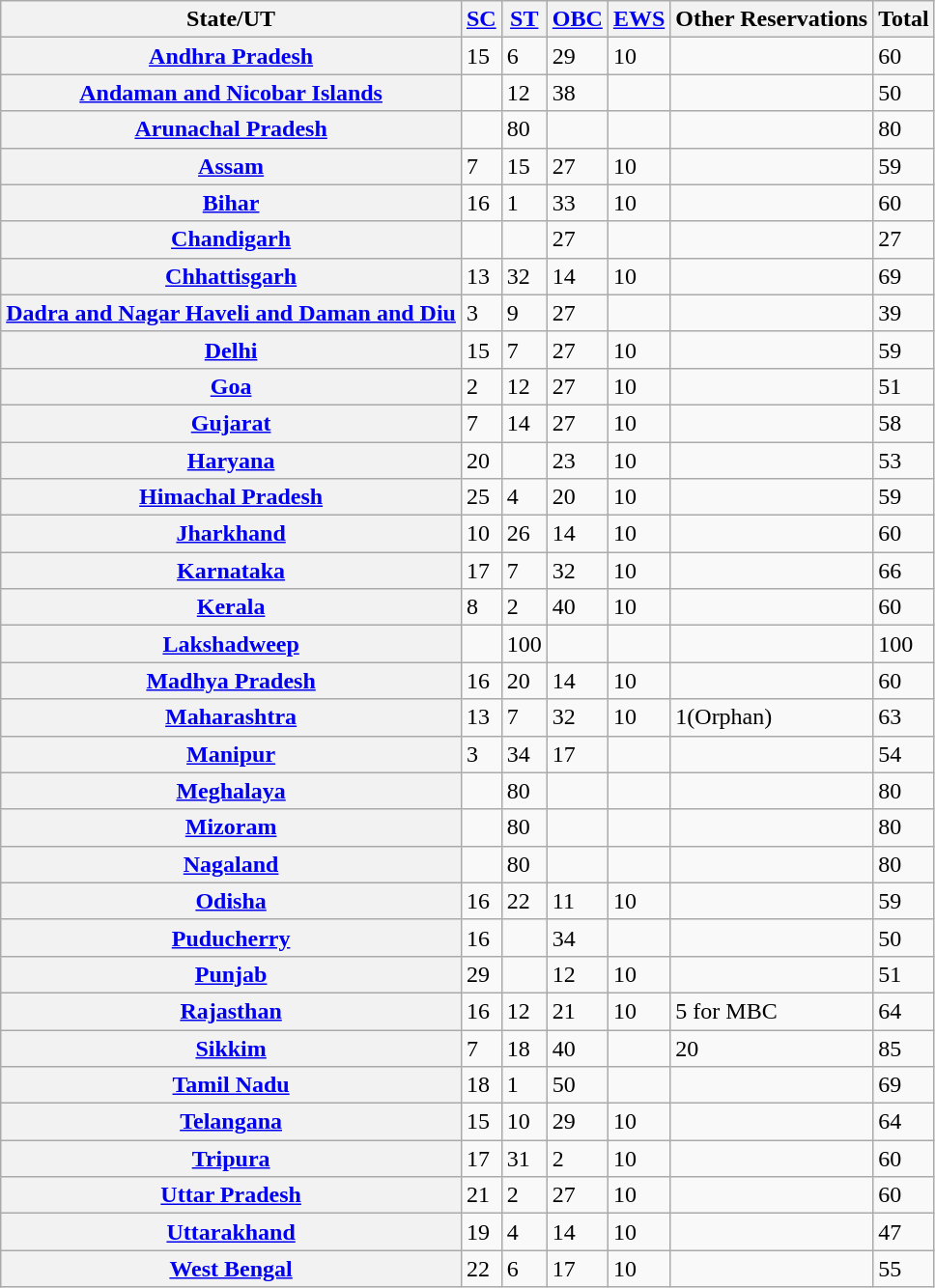<table class="wikitable sortable">
<tr>
<th>State/UT</th>
<th><a href='#'>SC</a></th>
<th><a href='#'>ST</a></th>
<th><a href='#'>OBC</a></th>
<th><a href='#'>EWS</a></th>
<th>Other Reservations</th>
<th>Total</th>
</tr>
<tr>
<th><a href='#'>Andhra Pradesh</a></th>
<td>15</td>
<td>6</td>
<td>29</td>
<td>10</td>
<td></td>
<td>60</td>
</tr>
<tr>
<th><a href='#'>Andaman and Nicobar Islands</a></th>
<td></td>
<td>12</td>
<td>38</td>
<td></td>
<td></td>
<td>50</td>
</tr>
<tr>
<th><a href='#'>Arunachal Pradesh</a></th>
<td></td>
<td>80</td>
<td></td>
<td></td>
<td></td>
<td>80</td>
</tr>
<tr>
<th><a href='#'>Assam</a></th>
<td>7</td>
<td>15</td>
<td>27</td>
<td>10</td>
<td></td>
<td>59</td>
</tr>
<tr>
<th><a href='#'>Bihar</a></th>
<td>16</td>
<td>1</td>
<td>33</td>
<td>10</td>
<td></td>
<td>60</td>
</tr>
<tr>
<th><a href='#'>Chandigarh</a></th>
<td></td>
<td></td>
<td>27</td>
<td></td>
<td></td>
<td>27</td>
</tr>
<tr>
<th><a href='#'>Chhattisgarh</a></th>
<td>13</td>
<td>32</td>
<td>14</td>
<td>10</td>
<td></td>
<td>69</td>
</tr>
<tr>
<th><a href='#'>Dadra and Nagar Haveli and Daman and Diu</a></th>
<td>3</td>
<td>9</td>
<td>27</td>
<td></td>
<td></td>
<td>39</td>
</tr>
<tr>
<th><a href='#'>Delhi</a></th>
<td>15</td>
<td>7</td>
<td>27</td>
<td>10</td>
<td></td>
<td>59</td>
</tr>
<tr>
<th><a href='#'>Goa</a></th>
<td>2</td>
<td>12</td>
<td>27</td>
<td>10</td>
<td></td>
<td>51</td>
</tr>
<tr>
<th><a href='#'>Gujarat</a></th>
<td>7</td>
<td>14</td>
<td>27</td>
<td>10</td>
<td></td>
<td>58</td>
</tr>
<tr>
<th><a href='#'>Haryana</a></th>
<td>20</td>
<td></td>
<td>23</td>
<td>10</td>
<td></td>
<td>53</td>
</tr>
<tr>
<th><a href='#'>Himachal Pradesh</a></th>
<td>25</td>
<td>4</td>
<td>20</td>
<td>10</td>
<td></td>
<td>59</td>
</tr>
<tr>
<th><a href='#'>Jharkhand</a></th>
<td>10</td>
<td>26</td>
<td>14</td>
<td>10</td>
<td></td>
<td>60</td>
</tr>
<tr>
<th><a href='#'>Karnataka</a></th>
<td>17</td>
<td>7</td>
<td>32</td>
<td>10</td>
<td></td>
<td>66</td>
</tr>
<tr>
<th><a href='#'>Kerala</a></th>
<td>8</td>
<td>2</td>
<td>40</td>
<td>10</td>
<td></td>
<td>60</td>
</tr>
<tr>
<th><a href='#'>Lakshadweep</a></th>
<td></td>
<td>100</td>
<td></td>
<td></td>
<td></td>
<td>100</td>
</tr>
<tr>
<th><a href='#'>Madhya Pradesh</a></th>
<td>16</td>
<td>20</td>
<td>14</td>
<td>10</td>
<td></td>
<td>60</td>
</tr>
<tr>
<th><a href='#'>Maharashtra</a></th>
<td>13</td>
<td>7</td>
<td>32</td>
<td>10</td>
<td>1(Orphan)</td>
<td>63</td>
</tr>
<tr>
<th><a href='#'>Manipur</a></th>
<td>3</td>
<td>34</td>
<td>17</td>
<td></td>
<td></td>
<td>54</td>
</tr>
<tr>
<th><a href='#'>Meghalaya</a></th>
<td></td>
<td>80</td>
<td></td>
<td></td>
<td></td>
<td>80</td>
</tr>
<tr>
<th><a href='#'>Mizoram</a></th>
<td></td>
<td>80</td>
<td></td>
<td></td>
<td></td>
<td>80</td>
</tr>
<tr>
<th><a href='#'>Nagaland</a></th>
<td></td>
<td>80</td>
<td></td>
<td></td>
<td></td>
<td>80</td>
</tr>
<tr>
<th><a href='#'>Odisha</a></th>
<td>16</td>
<td>22</td>
<td>11</td>
<td>10</td>
<td></td>
<td>59</td>
</tr>
<tr>
<th><a href='#'>Puducherry</a></th>
<td>16</td>
<td></td>
<td>34</td>
<td></td>
<td></td>
<td>50</td>
</tr>
<tr>
<th><a href='#'>Punjab</a></th>
<td>29</td>
<td></td>
<td>12</td>
<td>10</td>
<td></td>
<td>51</td>
</tr>
<tr>
<th><a href='#'>Rajasthan</a></th>
<td>16</td>
<td>12</td>
<td>21</td>
<td>10</td>
<td>5 for MBC</td>
<td>64</td>
</tr>
<tr>
<th><a href='#'>Sikkim</a></th>
<td>7</td>
<td>18</td>
<td>40</td>
<td></td>
<td>20</td>
<td>85</td>
</tr>
<tr>
<th><a href='#'>Tamil Nadu</a></th>
<td>18</td>
<td>1</td>
<td>50</td>
<td></td>
<td></td>
<td>69</td>
</tr>
<tr>
<th><a href='#'>Telangana</a></th>
<td>15</td>
<td>10</td>
<td>29</td>
<td>10</td>
<td></td>
<td>64</td>
</tr>
<tr>
<th><a href='#'>Tripura</a></th>
<td>17</td>
<td>31</td>
<td>2</td>
<td>10</td>
<td></td>
<td>60</td>
</tr>
<tr>
<th><a href='#'>Uttar Pradesh</a></th>
<td>21</td>
<td>2</td>
<td>27</td>
<td>10</td>
<td></td>
<td>60</td>
</tr>
<tr>
<th><a href='#'>Uttarakhand</a></th>
<td>19</td>
<td>4</td>
<td>14</td>
<td>10</td>
<td></td>
<td>47</td>
</tr>
<tr>
<th><a href='#'>West Bengal</a></th>
<td>22</td>
<td>6</td>
<td>17</td>
<td>10</td>
<td></td>
<td>55</td>
</tr>
</table>
